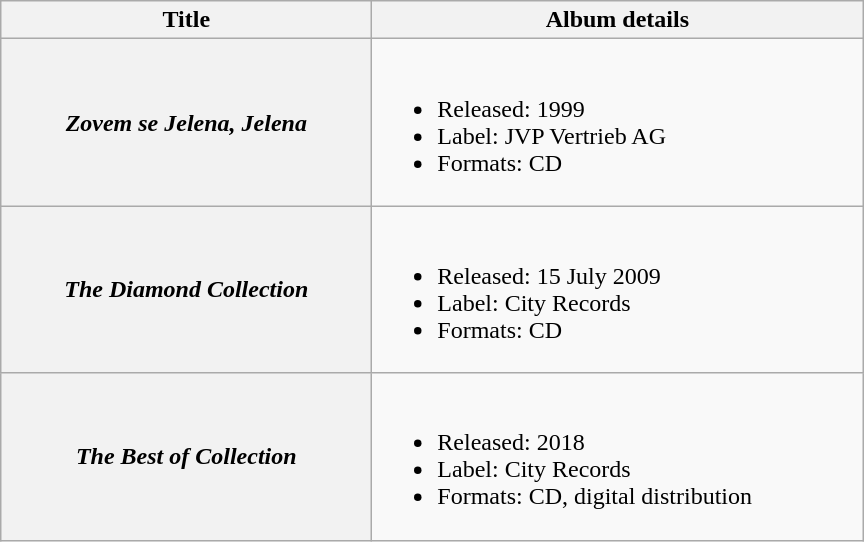<table class="wikitable plainrowheaders" style="text-align:center;">
<tr>
<th scope="col" style="width:15em;">Title</th>
<th scope="col" style="width:20em;">Album details</th>
</tr>
<tr>
<th scope="row"><em>Zovem se Jelena, Jelena</em></th>
<td align=left><br><ul><li>Released: 1999</li><li>Label: JVP Vertrieb AG</li><li>Formats: CD</li></ul></td>
</tr>
<tr>
<th scope="row"><em>The Diamond Collection</em></th>
<td align=left><br><ul><li>Released: 15 July 2009</li><li>Label: City Records</li><li>Formats: CD</li></ul></td>
</tr>
<tr>
<th scope="row"><em>The Best of Collection</em></th>
<td align=left><br><ul><li>Released: 2018</li><li>Label: City Records</li><li>Formats: CD, digital distribution</li></ul></td>
</tr>
</table>
